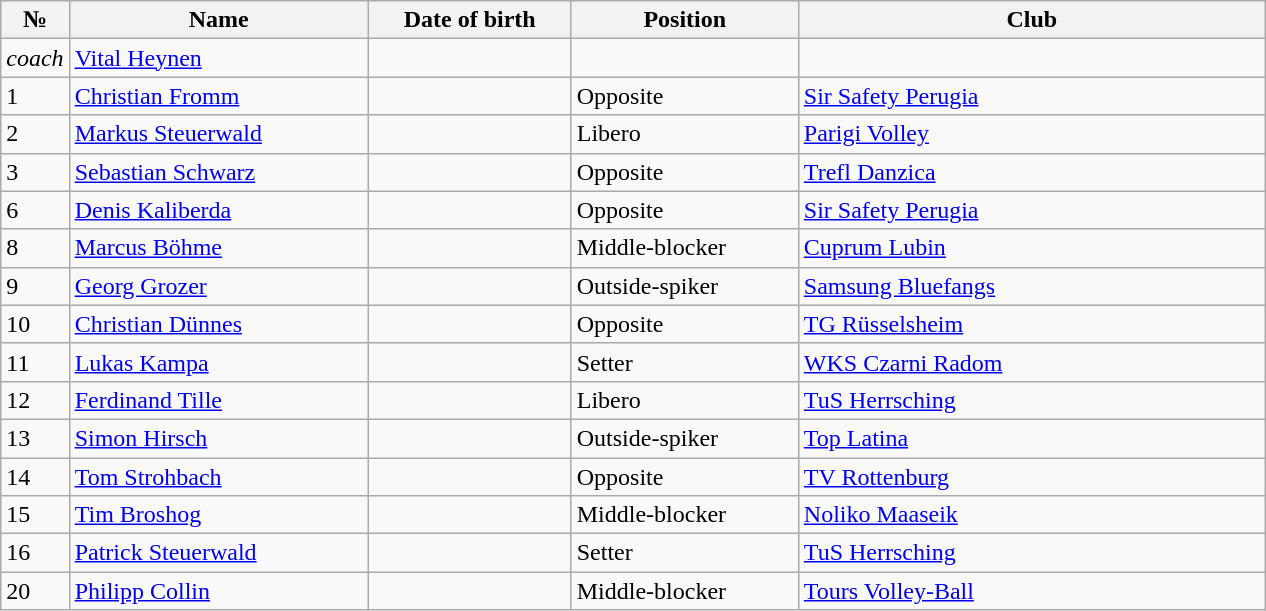<table class=wikitable sortable style=font-size:100%; text-align:center;>
<tr>
<th>№</th>
<th style=width:12em>Name</th>
<th style=width:8em>Date of birth</th>
<th style=width:9em>Position</th>
<th style=width:19em>Club</th>
</tr>
<tr>
<td><em>coach</em></td>
<td><a href='#'>Vital Heynen</a></td>
<td></td>
<td></td>
</tr>
<tr>
<td>1</td>
<td><a href='#'>Christian Fromm</a></td>
<td></td>
<td>Opposite</td>
<td> <a href='#'>Sir Safety Perugia</a></td>
</tr>
<tr>
<td>2</td>
<td><a href='#'>Markus Steuerwald</a></td>
<td></td>
<td>Libero</td>
<td> <a href='#'>Parigi Volley</a></td>
</tr>
<tr>
<td>3</td>
<td><a href='#'>Sebastian Schwarz</a></td>
<td></td>
<td>Opposite</td>
<td> <a href='#'>Trefl Danzica</a></td>
</tr>
<tr>
<td>6</td>
<td><a href='#'>Denis Kaliberda</a></td>
<td></td>
<td>Opposite</td>
<td> <a href='#'>Sir Safety Perugia</a></td>
</tr>
<tr>
<td>8</td>
<td><a href='#'>Marcus Böhme</a></td>
<td></td>
<td>Middle-blocker</td>
<td> <a href='#'>Cuprum Lubin</a></td>
</tr>
<tr>
<td>9</td>
<td><a href='#'>Georg Grozer</a></td>
<td></td>
<td>Outside-spiker</td>
<td> <a href='#'>Samsung Bluefangs</a></td>
</tr>
<tr>
<td>10</td>
<td><a href='#'>Christian Dünnes</a></td>
<td></td>
<td>Opposite</td>
<td> <a href='#'>TG Rüsselsheim</a></td>
</tr>
<tr>
<td>11</td>
<td><a href='#'>Lukas Kampa</a></td>
<td></td>
<td>Setter</td>
<td> <a href='#'>WKS Czarni Radom</a></td>
</tr>
<tr>
<td>12</td>
<td><a href='#'>Ferdinand Tille</a></td>
<td></td>
<td>Libero</td>
<td> <a href='#'>TuS Herrsching</a></td>
</tr>
<tr>
<td>13</td>
<td><a href='#'>Simon Hirsch</a></td>
<td></td>
<td>Outside-spiker</td>
<td> <a href='#'>Top Latina</a></td>
</tr>
<tr>
<td>14</td>
<td><a href='#'>Tom Strohbach</a></td>
<td></td>
<td>Opposite</td>
<td> <a href='#'>TV Rottenburg</a></td>
</tr>
<tr>
<td>15</td>
<td><a href='#'>Tim Broshog</a></td>
<td></td>
<td>Middle-blocker</td>
<td> <a href='#'>Noliko Maaseik</a></td>
</tr>
<tr>
<td>16</td>
<td><a href='#'>Patrick Steuerwald</a></td>
<td></td>
<td>Setter</td>
<td> <a href='#'>TuS Herrsching</a></td>
</tr>
<tr>
<td>20</td>
<td><a href='#'>Philipp Collin</a></td>
<td></td>
<td>Middle-blocker</td>
<td> <a href='#'>Tours Volley-Ball</a></td>
</tr>
</table>
